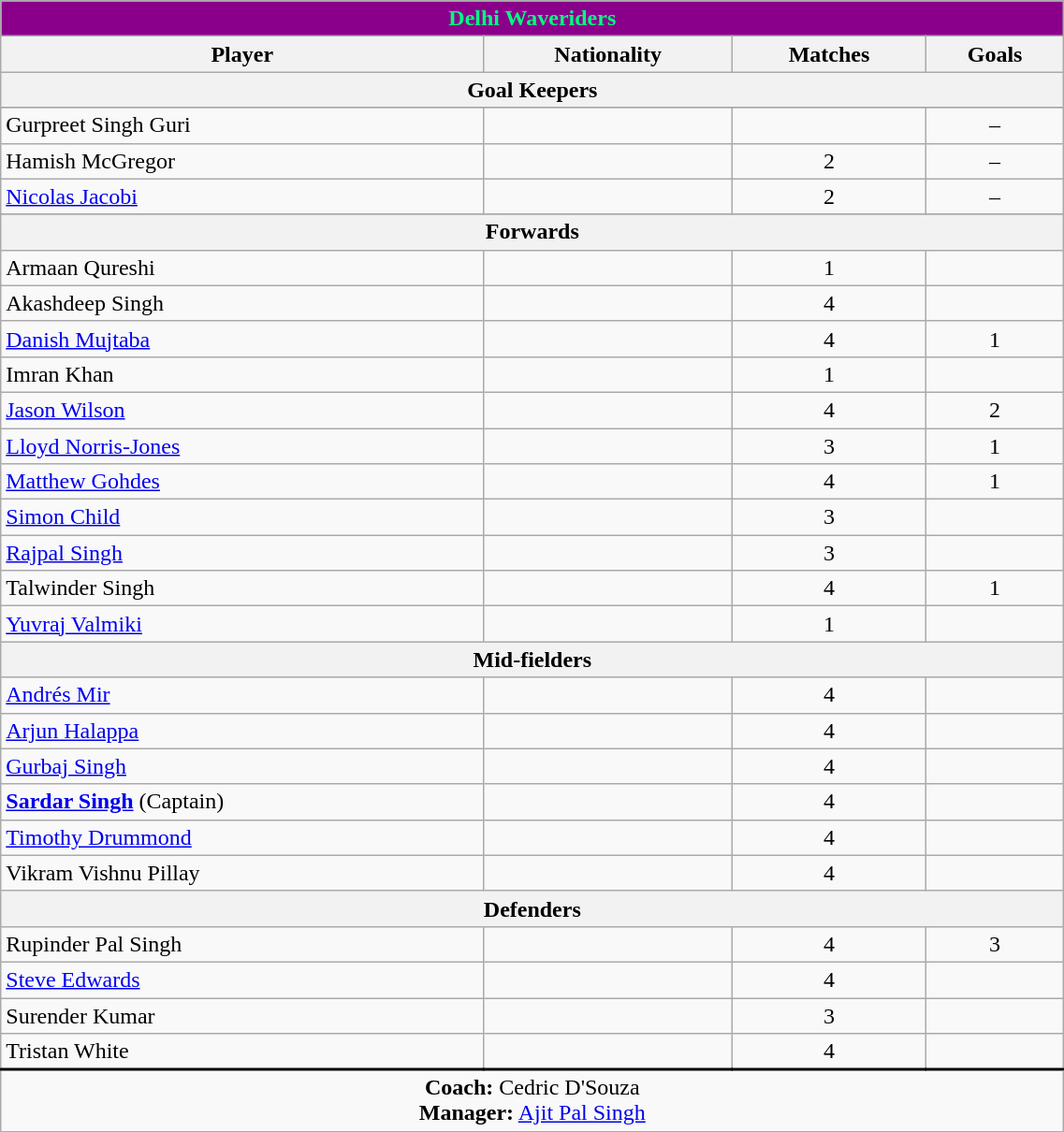<table class="wikitable" style="width:60%;text-align:center;">
<tr>
<th colspan="4" style="background: #8B008B; color:#00FF7F">Delhi Waveriders</th>
</tr>
<tr>
<th>Player</th>
<th>Nationality</th>
<th>Matches</th>
<th>Goals</th>
</tr>
<tr>
<th colspan="4">Goal Keepers</th>
</tr>
<tr>
</tr>
<tr>
<td style="text-align:left">Gurpreet Singh Guri</td>
<td style="text-align:left"></td>
<td></td>
<td>–</td>
</tr>
<tr>
<td style="text-align:left">Hamish McGregor</td>
<td style="text-align:left"></td>
<td>2</td>
<td>–</td>
</tr>
<tr>
<td style="text-align:left"><a href='#'>Nicolas Jacobi</a></td>
<td style="text-align:left"></td>
<td>2</td>
<td>–</td>
</tr>
<tr>
</tr>
<tr>
<th colspan="4">Forwards</th>
</tr>
<tr>
<td style="text-align:left">Armaan Qureshi</td>
<td style="text-align:left"></td>
<td>1</td>
<td></td>
</tr>
<tr>
<td style="text-align:left">Akashdeep Singh</td>
<td style="text-align:left"></td>
<td>4</td>
<td></td>
</tr>
<tr>
<td style="text-align:left"><a href='#'>Danish Mujtaba</a></td>
<td style="text-align:left"></td>
<td>4</td>
<td>1</td>
</tr>
<tr>
<td style="text-align:left">Imran Khan</td>
<td style="text-align:left"></td>
<td>1</td>
<td></td>
</tr>
<tr>
<td style="text-align:left"><a href='#'>Jason Wilson</a></td>
<td style="text-align:left"></td>
<td>4</td>
<td>2</td>
</tr>
<tr>
<td style="text-align:left"><a href='#'>Lloyd Norris-Jones</a></td>
<td style="text-align:left"></td>
<td>3</td>
<td>1</td>
</tr>
<tr>
<td style="text-align:left"><a href='#'>Matthew Gohdes</a></td>
<td style="text-align:left"></td>
<td>4</td>
<td>1</td>
</tr>
<tr>
<td style="text-align:left"><a href='#'>Simon Child</a></td>
<td style="text-align:left"></td>
<td>3</td>
<td></td>
</tr>
<tr>
<td style="text-align:left"><a href='#'>Rajpal Singh</a></td>
<td style="text-align:left"></td>
<td>3</td>
<td></td>
</tr>
<tr>
<td style="text-align:left">Talwinder Singh</td>
<td style="text-align:left"></td>
<td>4</td>
<td>1</td>
</tr>
<tr>
<td style="text-align:left"><a href='#'>Yuvraj Valmiki</a></td>
<td style="text-align:left"></td>
<td>1</td>
<td></td>
</tr>
<tr>
<th colspan="4">Mid-fielders</th>
</tr>
<tr>
<td style="text-align:left"><a href='#'>Andrés Mir</a></td>
<td style="text-align:left"></td>
<td>4</td>
<td></td>
</tr>
<tr>
<td style="text-align:left"><a href='#'>Arjun Halappa</a></td>
<td style="text-align:left"></td>
<td>4</td>
<td></td>
</tr>
<tr>
<td style="text-align:left"><a href='#'>Gurbaj Singh</a></td>
<td style="text-align:left"></td>
<td>4</td>
<td></td>
</tr>
<tr>
<td style="text-align:left"><strong><a href='#'>Sardar Singh</a></strong> (Captain)</td>
<td style="text-align:left"><strong></strong></td>
<td>4</td>
<td></td>
</tr>
<tr>
<td style="text-align:left"><a href='#'>Timothy Drummond</a></td>
<td style="text-align:left"></td>
<td>4</td>
<td></td>
</tr>
<tr>
<td style="text-align:left">Vikram Vishnu Pillay</td>
<td style="text-align:left"></td>
<td>4</td>
<td></td>
</tr>
<tr>
<th colspan="4">Defenders</th>
</tr>
<tr>
<td style="text-align:left">Rupinder Pal Singh</td>
<td style="text-align:left"></td>
<td>4</td>
<td>3</td>
</tr>
<tr>
<td style="text-align:left"><a href='#'>Steve Edwards</a></td>
<td style="text-align:left"></td>
<td>4</td>
<td></td>
</tr>
<tr>
<td style="text-align:left">Surender Kumar</td>
<td style="text-align:left"></td>
<td>3</td>
<td></td>
</tr>
<tr>
<td style="text-align:left">Tristan White</td>
<td style="text-align:left"></td>
<td>4</td>
<td></td>
</tr>
<tr style="border-top:2px solid black;">
<td colspan="7"><strong>Coach:</strong> Cedric D'Souza <br> <strong>Manager:</strong> <a href='#'>Ajit Pal Singh</a></td>
</tr>
</table>
